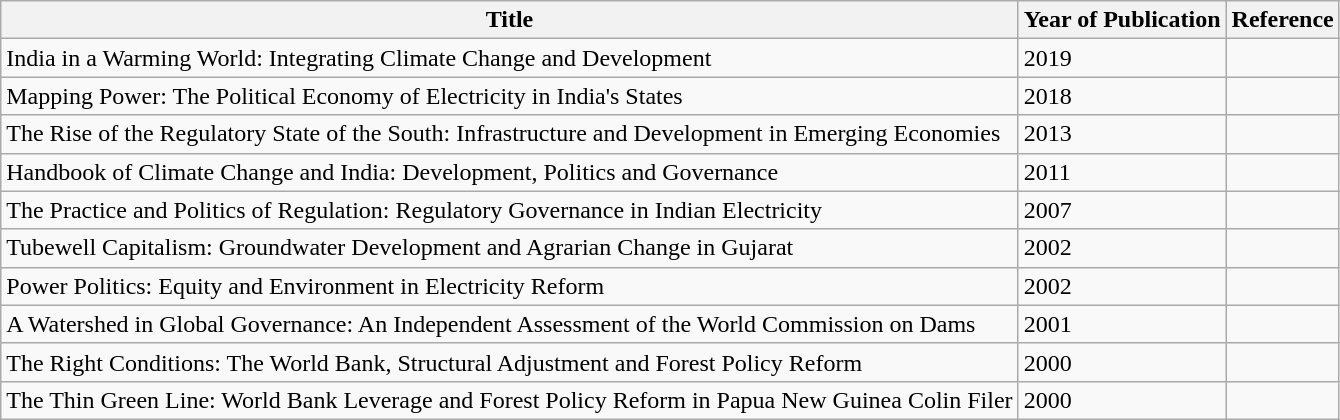<table class="wikitable">
<tr>
<th>Title</th>
<th>Year of Publication</th>
<th>Reference</th>
</tr>
<tr>
<td>India in a Warming World: Integrating Climate Change and Development</td>
<td>2019</td>
<td></td>
</tr>
<tr>
<td>Mapping Power: The Political Economy of Electricity in India's States</td>
<td>2018</td>
<td></td>
</tr>
<tr>
<td>The Rise of the Regulatory State of the South: Infrastructure and Development in Emerging Economies</td>
<td>2013</td>
<td></td>
</tr>
<tr>
<td>Handbook of Climate Change and India: Development, Politics and Governance</td>
<td>2011</td>
<td></td>
</tr>
<tr>
<td>The Practice and Politics of Regulation: Regulatory Governance in Indian Electricity</td>
<td>2007</td>
<td></td>
</tr>
<tr>
<td>Tubewell Capitalism: Groundwater Development and Agrarian Change in Gujarat</td>
<td>2002</td>
<td></td>
</tr>
<tr>
<td>Power Politics: Equity and Environment in Electricity Reform</td>
<td>2002</td>
<td></td>
</tr>
<tr>
<td>A Watershed in Global Governance: An Independent Assessment of the World Commission on Dams</td>
<td>2001</td>
<td></td>
</tr>
<tr>
<td>The Right Conditions: The World Bank, Structural Adjustment and Forest Policy Reform</td>
<td>2000</td>
<td></td>
</tr>
<tr>
<td>The Thin Green Line: World Bank Leverage and Forest Policy Reform in Papua New Guinea Colin Filer</td>
<td>2000</td>
<td></td>
</tr>
</table>
